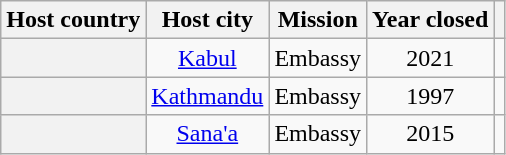<table class="wikitable plainrowheaders" style="text-align:center;">
<tr>
<th scope="col">Host country</th>
<th scope="col">Host city</th>
<th scope="col">Mission</th>
<th scope="col">Year closed</th>
<th scope="col"></th>
</tr>
<tr>
<th scope="row"></th>
<td><a href='#'>Kabul</a></td>
<td>Embassy</td>
<td>2021</td>
<td></td>
</tr>
<tr>
<th scope="row"></th>
<td><a href='#'>Kathmandu</a></td>
<td>Embassy</td>
<td>1997</td>
<td></td>
</tr>
<tr>
<th scope="row"></th>
<td><a href='#'>Sana'a</a></td>
<td>Embassy</td>
<td>2015</td>
<td></td>
</tr>
</table>
